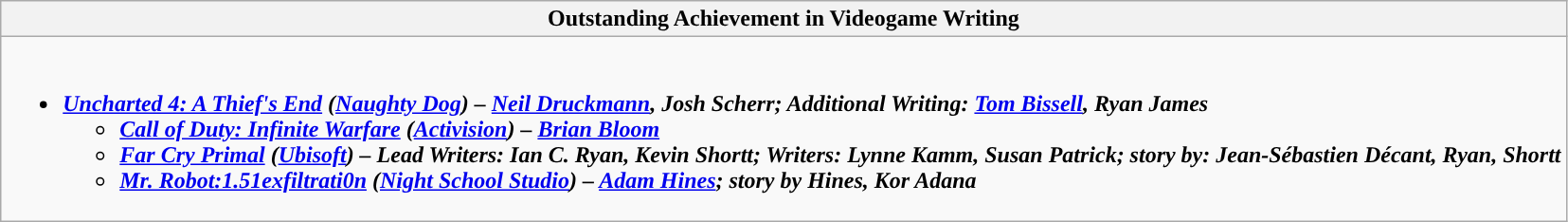<table class=wikitable style="width=100%">
<tr>
<th colspan="2" style="background:">Outstanding Achievement in Videogame Writing</th>
</tr>
<tr>
<td colspan="2" style="vertical-align:top;"><br><ul><li><strong><em><a href='#'>Uncharted 4: A Thief's End</a><em> (<a href='#'>Naughty Dog</a>) – <a href='#'>Neil Druckmann</a>, Josh Scherr; Additional Writing: <a href='#'>Tom Bissell</a>, Ryan James<strong><ul><li></em><a href='#'>Call of Duty: Infinite Warfare</a><em> (<a href='#'>Activision</a>) – <a href='#'>Brian Bloom</a></li><li></em><a href='#'>Far Cry Primal</a><em> (<a href='#'>Ubisoft</a>) – Lead Writers: Ian C. Ryan, Kevin Shortt; Writers: Lynne Kamm, Susan Patrick; story by: Jean-Sébastien Décant, Ryan, Shortt</li><li></em><a href='#'>Mr. Robot:1.51exfiltrati0n</a><em> (<a href='#'>Night School Studio</a>) – <a href='#'>Adam Hines</a>; story by Hines, Kor Adana</li></ul></li></ul></td>
</tr>
</table>
